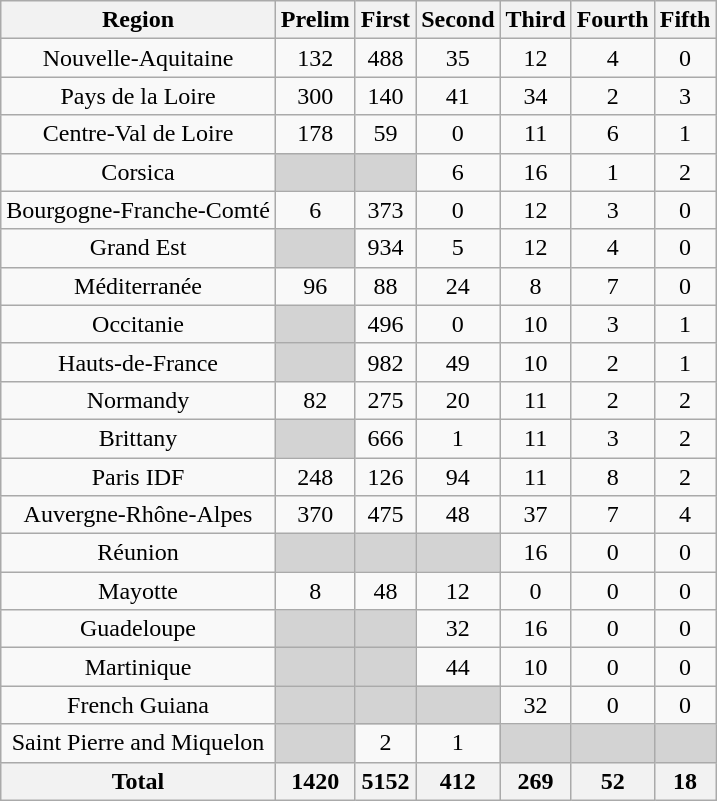<table class="wikitable collapsible" style="text-align: center">
<tr>
<th>Region</th>
<th>Prelim</th>
<th>First</th>
<th>Second</th>
<th>Third</th>
<th>Fourth</th>
<th>Fifth</th>
</tr>
<tr>
<td>Nouvelle-Aquitaine</td>
<td>132</td>
<td>488</td>
<td>35</td>
<td>12</td>
<td>4</td>
<td>0</td>
</tr>
<tr>
<td>Pays de la Loire</td>
<td>300</td>
<td>140</td>
<td>41</td>
<td>34</td>
<td>2</td>
<td>3</td>
</tr>
<tr>
<td>Centre-Val de Loire</td>
<td>178</td>
<td>59</td>
<td>0</td>
<td>11</td>
<td>6</td>
<td>1</td>
</tr>
<tr>
<td>Corsica</td>
<td bgcolor=lightgrey> </td>
<td bgcolor=lightgrey> </td>
<td>6</td>
<td>16</td>
<td>1</td>
<td>2</td>
</tr>
<tr>
<td>Bourgogne-Franche-Comté</td>
<td>6</td>
<td>373</td>
<td>0</td>
<td>12</td>
<td>3</td>
<td>0</td>
</tr>
<tr>
<td>Grand Est</td>
<td bgcolor=lightgrey> </td>
<td>934</td>
<td>5</td>
<td>12</td>
<td>4</td>
<td>0</td>
</tr>
<tr>
<td>Méditerranée</td>
<td>96</td>
<td>88</td>
<td>24</td>
<td>8</td>
<td>7</td>
<td>0</td>
</tr>
<tr>
<td>Occitanie</td>
<td bgcolor=lightgrey> </td>
<td>496</td>
<td>0</td>
<td>10</td>
<td>3</td>
<td>1</td>
</tr>
<tr>
<td>Hauts-de-France</td>
<td bgcolor=lightgrey> </td>
<td>982</td>
<td>49</td>
<td>10</td>
<td>2</td>
<td>1</td>
</tr>
<tr>
<td>Normandy</td>
<td>82</td>
<td>275</td>
<td>20</td>
<td>11</td>
<td>2</td>
<td>2</td>
</tr>
<tr>
<td>Brittany</td>
<td bgcolor=lightgrey> </td>
<td>666</td>
<td>1</td>
<td>11</td>
<td>3</td>
<td>2</td>
</tr>
<tr>
<td>Paris IDF</td>
<td>248</td>
<td>126</td>
<td>94</td>
<td>11</td>
<td>8</td>
<td>2</td>
</tr>
<tr>
<td>Auvergne-Rhône-Alpes</td>
<td>370</td>
<td>475</td>
<td>48</td>
<td>37</td>
<td>7</td>
<td>4</td>
</tr>
<tr>
<td>Réunion</td>
<td bgcolor=lightgrey> </td>
<td bgcolor=lightgrey> </td>
<td bgcolor=lightgrey> </td>
<td>16</td>
<td>0</td>
<td>0</td>
</tr>
<tr>
<td>Mayotte</td>
<td>8</td>
<td>48</td>
<td>12</td>
<td>0</td>
<td>0</td>
<td>0</td>
</tr>
<tr>
<td>Guadeloupe</td>
<td bgcolor=lightgrey> </td>
<td bgcolor=lightgrey> </td>
<td>32</td>
<td>16</td>
<td>0</td>
<td>0</td>
</tr>
<tr>
<td>Martinique</td>
<td bgcolor=lightgrey> </td>
<td bgcolor=lightgrey> </td>
<td>44</td>
<td>10</td>
<td>0</td>
<td>0</td>
</tr>
<tr>
<td>French Guiana</td>
<td bgcolor=lightgrey> </td>
<td bgcolor=lightgrey> </td>
<td bgcolor=lightgrey> </td>
<td>32</td>
<td>0</td>
<td>0</td>
</tr>
<tr>
<td>Saint Pierre and Miquelon</td>
<td bgcolor=lightgrey> </td>
<td>2</td>
<td>1</td>
<td bgcolor=lightgrey> </td>
<td bgcolor=lightgrey> </td>
<td bgcolor=lightgrey> </td>
</tr>
<tr>
<th>Total</th>
<th>1420</th>
<th>5152</th>
<th>412</th>
<th>269</th>
<th>52</th>
<th>18</th>
</tr>
</table>
